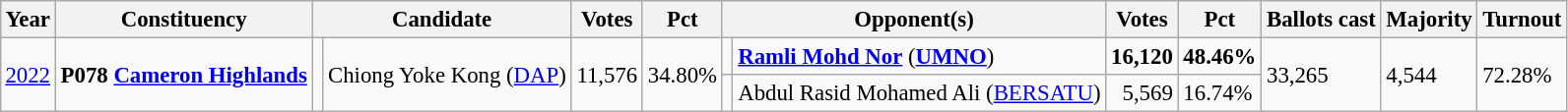<table class="wikitable" style="margin:0.5em ; font-size:95%">
<tr>
<th>Year</th>
<th>Constituency</th>
<th colspan=2>Candidate</th>
<th>Votes</th>
<th>Pct</th>
<th colspan=2>Opponent(s)</th>
<th>Votes</th>
<th>Pct</th>
<th>Ballots cast</th>
<th>Majority</th>
<th>Turnout</th>
</tr>
<tr>
<td rowspan=2><a href='#'>2022</a></td>
<td rowspan=2><strong>P078 <a href='#'>Cameron Highlands</a></strong></td>
<td rowspan=2 ></td>
<td rowspan=2>Chiong Yoke Kong (<a href='#'>DAP</a>)</td>
<td rowspan=2 align=right>11,576</td>
<td rowspan=2>34.80%</td>
<td></td>
<td><strong><a href='#'>Ramli Mohd Nor</a></strong> (<a href='#'><strong>UMNO</strong></a>)</td>
<td align=right><strong>16,120</strong></td>
<td><strong>48.46%</strong></td>
<td rowspan=2>33,265</td>
<td rowspan=2>4,544</td>
<td rowspan=2>72.28%</td>
</tr>
<tr>
<td bgcolor=></td>
<td>Abdul Rasid Mohamed Ali (<a href='#'>BERSATU</a>)</td>
<td align=right>5,569</td>
<td>16.74%</td>
</tr>
</table>
